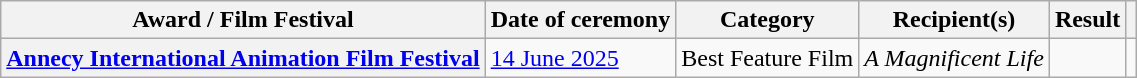<table class="wikitable sortable plainrowheaders">
<tr>
<th scope="col">Award / Film Festival</th>
<th scope="col">Date of ceremony</th>
<th scope="col">Category</th>
<th scope="col">Recipient(s)</th>
<th scope="col">Result</th>
<th scope="col" class="unsortable"></th>
</tr>
<tr>
<th scope="row"><a href='#'>Annecy International Animation Film Festival</a></th>
<td><a href='#'>14 June 2025</a></td>
<td>Best Feature Film</td>
<td><em>A Magnificent Life</em></td>
<td></td>
<td align="center"></td>
</tr>
</table>
